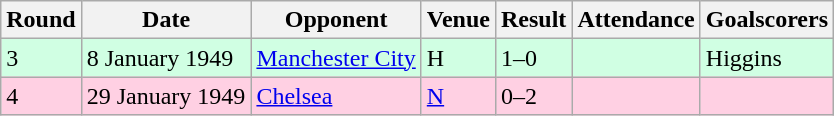<table class="wikitable">
<tr>
<th>Round</th>
<th>Date</th>
<th>Opponent</th>
<th>Venue</th>
<th>Result</th>
<th>Attendance</th>
<th>Goalscorers</th>
</tr>
<tr style="background-color: #d0ffe3;">
<td>3</td>
<td>8 January 1949</td>
<td><a href='#'>Manchester City</a></td>
<td>H</td>
<td>1–0</td>
<td></td>
<td>Higgins</td>
</tr>
<tr style="background-color: #ffd0e3;">
<td>4</td>
<td>29 January 1949</td>
<td><a href='#'>Chelsea</a></td>
<td><a href='#'>N</a></td>
<td>0–2</td>
<td></td>
<td></td>
</tr>
</table>
